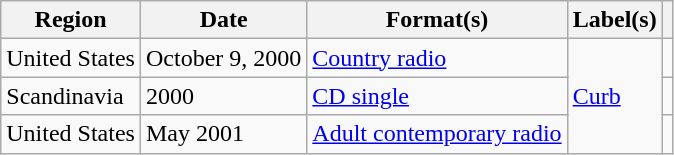<table class="wikitable">
<tr>
<th>Region</th>
<th>Date</th>
<th>Format(s)</th>
<th>Label(s)</th>
<th></th>
</tr>
<tr>
<td>United States</td>
<td>October 9, 2000</td>
<td><a href='#'>Country radio</a></td>
<td rowspan="3"><a href='#'>Curb</a></td>
<td></td>
</tr>
<tr>
<td>Scandinavia</td>
<td>2000</td>
<td><a href='#'>CD single</a></td>
<td></td>
</tr>
<tr>
<td>United States</td>
<td>May 2001</td>
<td><a href='#'>Adult contemporary radio</a></td>
<td></td>
</tr>
</table>
